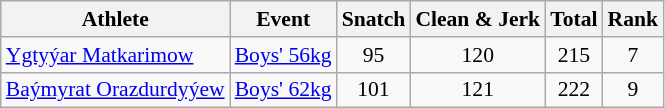<table class="wikitable" style="font-size:90%">
<tr>
<th>Athlete</th>
<th>Event</th>
<th>Snatch</th>
<th>Clean & Jerk</th>
<th>Total</th>
<th>Rank</th>
</tr>
<tr>
<td><a href='#'>Ygtyýar Matkarimow</a></td>
<td><a href='#'>Boys' 56kg</a></td>
<td align=center>95</td>
<td align=center>120</td>
<td align=center>215</td>
<td align=center>7</td>
</tr>
<tr>
<td><a href='#'>Baýmyrat Orazdurdyýew</a></td>
<td><a href='#'>Boys' 62kg</a></td>
<td align=center>101</td>
<td align=center>121</td>
<td align=center>222</td>
<td align=center>9</td>
</tr>
</table>
